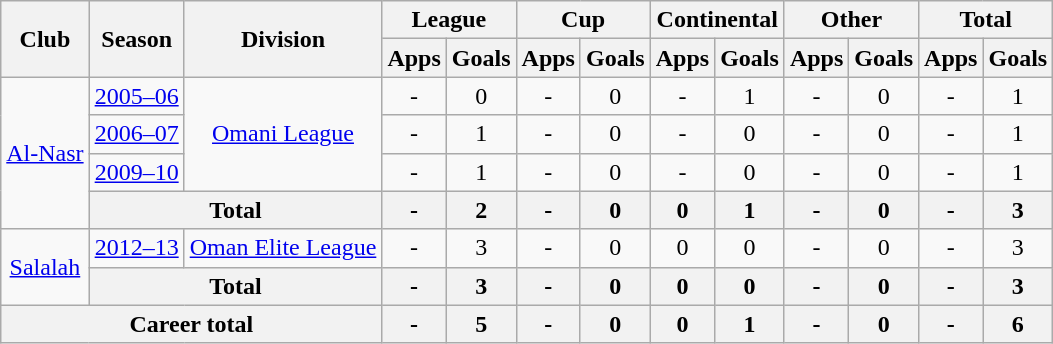<table class="wikitable" style="text-align: center;">
<tr>
<th rowspan="2">Club</th>
<th rowspan="2">Season</th>
<th rowspan="2">Division</th>
<th colspan="2">League</th>
<th colspan="2">Cup</th>
<th colspan="2">Continental</th>
<th colspan="2">Other</th>
<th colspan="2">Total</th>
</tr>
<tr>
<th>Apps</th>
<th>Goals</th>
<th>Apps</th>
<th>Goals</th>
<th>Apps</th>
<th>Goals</th>
<th>Apps</th>
<th>Goals</th>
<th>Apps</th>
<th>Goals</th>
</tr>
<tr>
<td rowspan="4"><a href='#'>Al-Nasr</a></td>
<td><a href='#'>2005–06</a></td>
<td rowspan="3"><a href='#'>Omani League</a></td>
<td>-</td>
<td>0</td>
<td>-</td>
<td>0</td>
<td>-</td>
<td>1</td>
<td>-</td>
<td>0</td>
<td>-</td>
<td>1</td>
</tr>
<tr>
<td><a href='#'>2006–07</a></td>
<td>-</td>
<td>1</td>
<td>-</td>
<td>0</td>
<td>-</td>
<td>0</td>
<td>-</td>
<td>0</td>
<td>-</td>
<td>1</td>
</tr>
<tr>
<td><a href='#'>2009–10</a></td>
<td>-</td>
<td>1</td>
<td>-</td>
<td>0</td>
<td>-</td>
<td>0</td>
<td>-</td>
<td>0</td>
<td>-</td>
<td>1</td>
</tr>
<tr>
<th colspan="2">Total</th>
<th>-</th>
<th>2</th>
<th>-</th>
<th>0</th>
<th>0</th>
<th>1</th>
<th>-</th>
<th>0</th>
<th>-</th>
<th>3</th>
</tr>
<tr>
<td rowspan="2"><a href='#'>Salalah</a></td>
<td><a href='#'>2012–13</a></td>
<td rowspan="1"><a href='#'>Oman Elite League</a></td>
<td>-</td>
<td>3</td>
<td>-</td>
<td>0</td>
<td>0</td>
<td>0</td>
<td>-</td>
<td>0</td>
<td>-</td>
<td>3</td>
</tr>
<tr>
<th colspan="2">Total</th>
<th>-</th>
<th>3</th>
<th>-</th>
<th>0</th>
<th>0</th>
<th>0</th>
<th>-</th>
<th>0</th>
<th>-</th>
<th>3</th>
</tr>
<tr>
<th colspan="3">Career total</th>
<th>-</th>
<th>5</th>
<th>-</th>
<th>0</th>
<th>0</th>
<th>1</th>
<th>-</th>
<th>0</th>
<th>-</th>
<th>6</th>
</tr>
</table>
